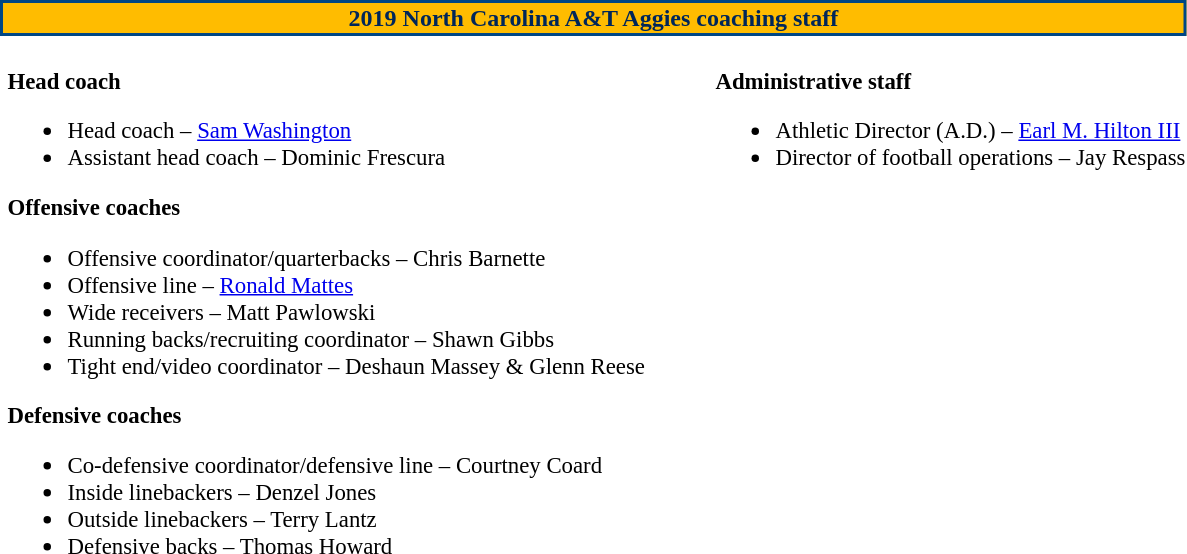<table class="toccolours" style="text-align: left">
<tr>
<th colspan="8" style="border-spacing: 2px; border: 2px solid #004684; background-color: #FFBC00; color:#002659; text-align: center;"><strong>2019 North Carolina A&T Aggies coaching staff</strong></th>
</tr>
<tr>
<td valign = "top"></td>
<td style="font-size: 95%;" valign="top"><br><strong>Head coach</strong><ul><li>Head coach – <a href='#'>Sam Washington</a></li><li>Assistant head coach – Dominic Frescura</li></ul><strong>Offensive coaches</strong><ul><li>Offensive coordinator/quarterbacks – Chris Barnette</li><li>Offensive line – <a href='#'>Ronald Mattes</a></li><li>Wide receivers – Matt Pawlowski</li><li>Running backs/recruiting coordinator – Shawn Gibbs</li><li>Tight end/video coordinator – Deshaun Massey & Glenn Reese</li></ul><strong>Defensive coaches</strong><ul><li>Co-defensive coordinator/defensive line – Courtney Coard</li><li>Inside linebackers – Denzel Jones</li><li>Outside linebackers – Terry Lantz</li><li>Defensive backs – Thomas Howard</li></ul></td>
<td width = "35"> </td>
<td valign = "top"></td>
<td style="font-size: 95%;" valign="top"><br><strong>Administrative staff</strong><ul><li>Athletic Director (A.D.) – <a href='#'>Earl M. Hilton III</a></li><li>Director of football operations – Jay Respass</li></ul></td>
</tr>
</table>
